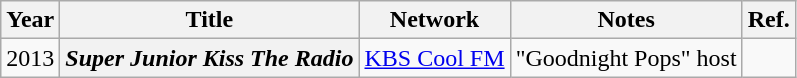<table class="wikitable plainrowheaders">
<tr>
<th>Year</th>
<th>Title</th>
<th>Network</th>
<th>Notes</th>
<th>Ref.</th>
</tr>
<tr>
<td>2013</td>
<th scope="row"><em>Super Junior Kiss The Radio</em></th>
<td><a href='#'>KBS Cool FM</a></td>
<td>"Goodnight Pops" host</td>
<td></td>
</tr>
</table>
